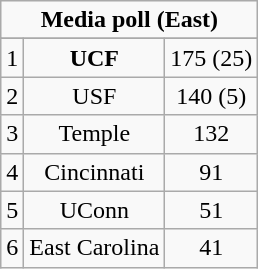<table class="wikitable">
<tr align="center">
<td align="center" Colspan="3"><strong>Media poll (East)</strong></td>
</tr>
<tr align="center">
</tr>
<tr align="center">
<td>1</td>
<td><strong>UCF</strong></td>
<td>175 (25)</td>
</tr>
<tr align="center">
<td>2</td>
<td>USF</td>
<td>140 (5)</td>
</tr>
<tr align="center">
<td>3</td>
<td>Temple</td>
<td>132</td>
</tr>
<tr align="center">
<td>4</td>
<td>Cincinnati</td>
<td>91</td>
</tr>
<tr align="center">
<td>5</td>
<td>UConn</td>
<td>51</td>
</tr>
<tr align="center">
<td>6</td>
<td>East Carolina</td>
<td>41</td>
</tr>
</table>
